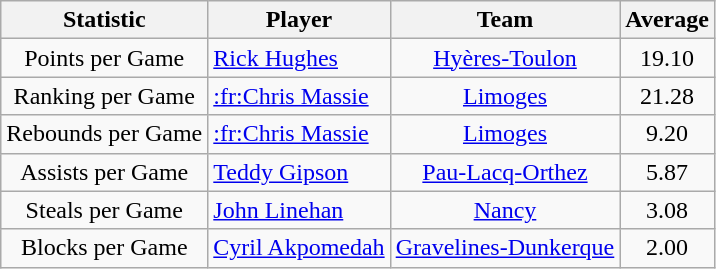<table class="wikitable sortable" style="text-align: center;">
<tr>
<th align="center">Statistic</th>
<th align="center">Player</th>
<th align="center">Team</th>
<th align="center">Average</th>
</tr>
<tr>
<td>Points per Game </td>
<td align="left"> <a href='#'>Rick Hughes</a></td>
<td><a href='#'>Hyères-Toulon</a></td>
<td>19.10</td>
</tr>
<tr>
<td>Ranking per Game </td>
<td align="left"> <a href='#'>:fr:Chris Massie</a></td>
<td><a href='#'>Limoges</a></td>
<td>21.28</td>
</tr>
<tr>
<td>Rebounds per Game </td>
<td align="left"> <a href='#'>:fr:Chris Massie</a></td>
<td><a href='#'>Limoges</a></td>
<td>9.20</td>
</tr>
<tr>
<td>Assists per Game </td>
<td align="left"> <a href='#'>Teddy Gipson</a></td>
<td><a href='#'>Pau-Lacq-Orthez</a></td>
<td>5.87</td>
</tr>
<tr>
<td>Steals per Game </td>
<td align="left"> <a href='#'>John Linehan</a></td>
<td><a href='#'>Nancy</a></td>
<td>3.08</td>
</tr>
<tr>
<td>Blocks per Game </td>
<td align="left"> <a href='#'>Cyril Akpomedah</a></td>
<td><a href='#'>Gravelines-Dunkerque</a></td>
<td>2.00</td>
</tr>
</table>
